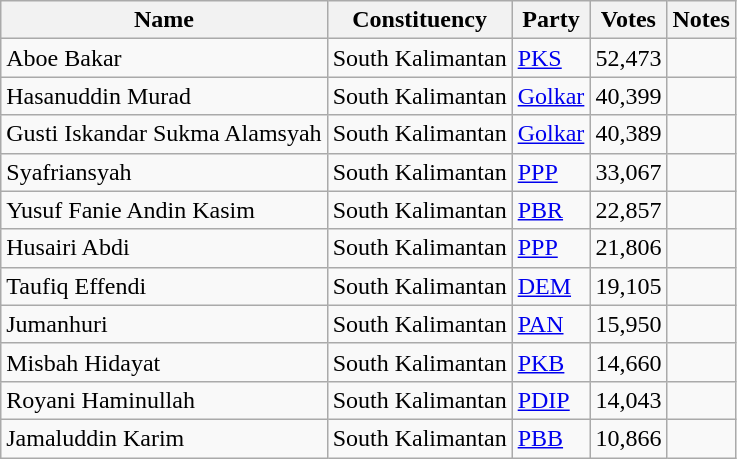<table class="wikitable sortable">
<tr>
<th>Name</th>
<th>Constituency</th>
<th>Party</th>
<th>Votes</th>
<th>Notes</th>
</tr>
<tr>
<td>Aboe Bakar</td>
<td>South Kalimantan</td>
<td><a href='#'>PKS</a></td>
<td>52,473</td>
<td></td>
</tr>
<tr>
<td>Hasanuddin Murad</td>
<td>South Kalimantan</td>
<td><a href='#'>Golkar</a></td>
<td>40,399</td>
<td></td>
</tr>
<tr>
<td>Gusti Iskandar Sukma Alamsyah</td>
<td>South Kalimantan</td>
<td><a href='#'>Golkar</a></td>
<td>40,389</td>
<td></td>
</tr>
<tr>
<td>Syafriansyah</td>
<td>South Kalimantan</td>
<td><a href='#'>PPP</a></td>
<td>33,067</td>
<td></td>
</tr>
<tr>
<td>Yusuf Fanie Andin Kasim</td>
<td>South Kalimantan</td>
<td><a href='#'>PBR</a></td>
<td>22,857</td>
<td></td>
</tr>
<tr>
<td>Husairi Abdi</td>
<td>South Kalimantan</td>
<td><a href='#'>PPP</a></td>
<td>21,806</td>
<td></td>
</tr>
<tr>
<td>Taufiq Effendi</td>
<td>South Kalimantan</td>
<td><a href='#'>DEM</a></td>
<td>19,105</td>
<td></td>
</tr>
<tr>
<td>Jumanhuri</td>
<td>South Kalimantan</td>
<td><a href='#'>PAN</a></td>
<td>15,950</td>
<td></td>
</tr>
<tr>
<td>Misbah Hidayat</td>
<td>South Kalimantan</td>
<td><a href='#'>PKB</a></td>
<td>14,660</td>
<td></td>
</tr>
<tr>
<td>Royani Haminullah</td>
<td>South Kalimantan</td>
<td><a href='#'>PDIP</a></td>
<td>14,043</td>
<td></td>
</tr>
<tr>
<td>Jamaluddin Karim</td>
<td>South Kalimantan</td>
<td><a href='#'>PBB</a></td>
<td>10,866</td>
<td></td>
</tr>
</table>
